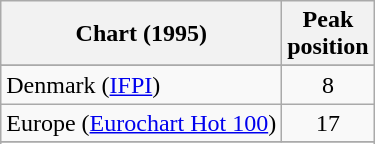<table class="wikitable sortable">
<tr>
<th>Chart (1995)</th>
<th>Peak<br>position</th>
</tr>
<tr>
</tr>
<tr>
</tr>
<tr>
<td>Denmark (<a href='#'>IFPI</a>)</td>
<td align="center">8</td>
</tr>
<tr>
<td>Europe (<a href='#'>Eurochart Hot 100</a>)</td>
<td align="center">17</td>
</tr>
<tr>
</tr>
<tr>
</tr>
<tr>
</tr>
<tr>
</tr>
<tr>
</tr>
<tr>
</tr>
<tr>
</tr>
</table>
